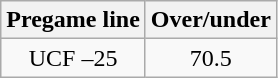<table class="wikitable">
<tr align="center">
<th style=>Pregame line</th>
<th style=>Over/under</th>
</tr>
<tr align="center">
<td>UCF –25</td>
<td>70.5</td>
</tr>
</table>
